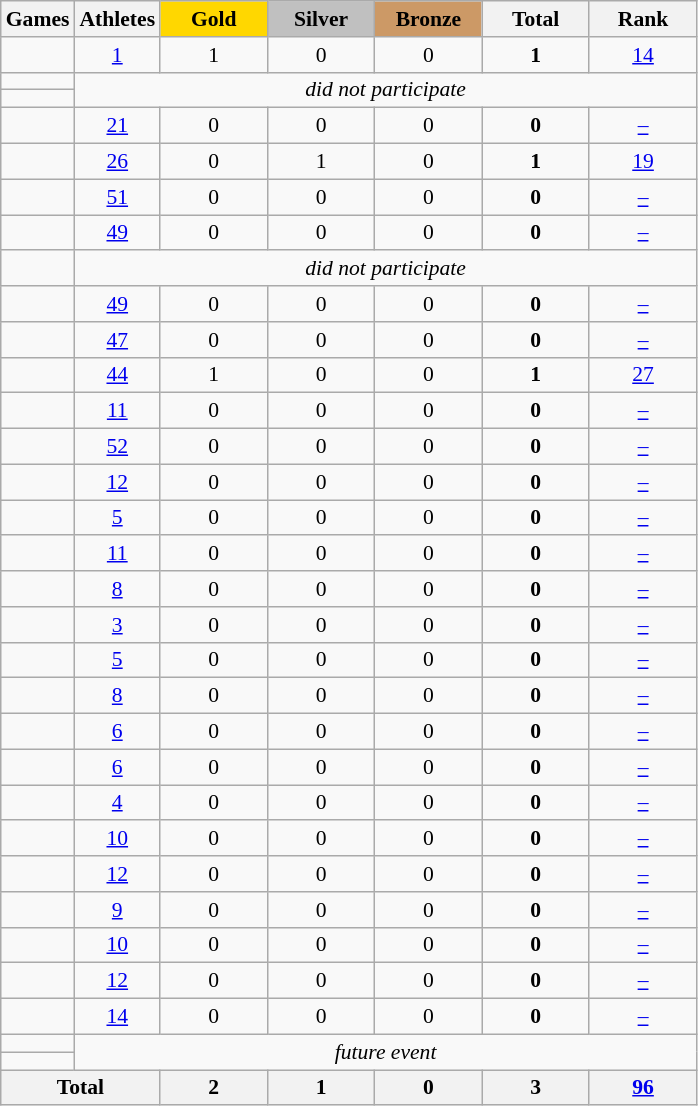<table class="wikitable" style="text-align:center; font-size:90%;">
<tr>
<th>Games</th>
<th>Athletes</th>
<td style="background:gold; width:4.5em; font-weight:bold;">Gold</td>
<td style="background:silver; width:4.5em; font-weight:bold;">Silver</td>
<td style="background:#cc9966; width:4.5em; font-weight:bold;">Bronze</td>
<th style="width:4.5em; font-weight:bold;">Total</th>
<th style="width:4.5em; font-weight:bold;">Rank</th>
</tr>
<tr>
<td align=left></td>
<td><a href='#'>1</a></td>
<td>1</td>
<td>0</td>
<td>0</td>
<td><strong>1</strong></td>
<td><a href='#'>14</a></td>
</tr>
<tr>
<td align=left></td>
<td colspan=6; rowspan=2><em>did not participate</em></td>
</tr>
<tr>
<td align=left></td>
</tr>
<tr>
<td align=left></td>
<td><a href='#'>21</a></td>
<td>0</td>
<td>0</td>
<td>0</td>
<td><strong>0</strong></td>
<td><a href='#'>–</a></td>
</tr>
<tr>
<td align=left></td>
<td><a href='#'>26</a></td>
<td>0</td>
<td>1</td>
<td>0</td>
<td><strong>1</strong></td>
<td><a href='#'>19</a></td>
</tr>
<tr>
<td align=left></td>
<td><a href='#'>51</a></td>
<td>0</td>
<td>0</td>
<td>0</td>
<td><strong>0</strong></td>
<td><a href='#'>–</a></td>
</tr>
<tr>
<td align=left></td>
<td><a href='#'>49</a></td>
<td>0</td>
<td>0</td>
<td>0</td>
<td><strong>0</strong></td>
<td><a href='#'>–</a></td>
</tr>
<tr>
<td align=left></td>
<td colspan=6><em>did not participate</em></td>
</tr>
<tr>
<td align=left></td>
<td><a href='#'>49</a></td>
<td>0</td>
<td>0</td>
<td>0</td>
<td><strong>0</strong></td>
<td><a href='#'>–</a></td>
</tr>
<tr>
<td align=left></td>
<td><a href='#'>47</a></td>
<td>0</td>
<td>0</td>
<td>0</td>
<td><strong>0</strong></td>
<td><a href='#'>–</a></td>
</tr>
<tr>
<td align=left></td>
<td><a href='#'>44</a></td>
<td>1</td>
<td>0</td>
<td>0</td>
<td><strong>1</strong></td>
<td><a href='#'>27</a></td>
</tr>
<tr>
<td align=left></td>
<td><a href='#'>11</a></td>
<td>0</td>
<td>0</td>
<td>0</td>
<td><strong>0</strong></td>
<td><a href='#'>–</a></td>
</tr>
<tr>
<td align=left></td>
<td><a href='#'>52</a></td>
<td>0</td>
<td>0</td>
<td>0</td>
<td><strong>0</strong></td>
<td><a href='#'>–</a></td>
</tr>
<tr>
<td align=left></td>
<td><a href='#'>12</a></td>
<td>0</td>
<td>0</td>
<td>0</td>
<td><strong>0</strong></td>
<td><a href='#'>–</a></td>
</tr>
<tr>
<td align=left></td>
<td><a href='#'>5</a></td>
<td>0</td>
<td>0</td>
<td>0</td>
<td><strong>0</strong></td>
<td><a href='#'>–</a></td>
</tr>
<tr>
<td align=left></td>
<td><a href='#'>11</a></td>
<td>0</td>
<td>0</td>
<td>0</td>
<td><strong>0</strong></td>
<td><a href='#'>–</a></td>
</tr>
<tr>
<td align=left></td>
<td><a href='#'>8</a></td>
<td>0</td>
<td>0</td>
<td>0</td>
<td><strong>0</strong></td>
<td><a href='#'>–</a></td>
</tr>
<tr>
<td align=left></td>
<td><a href='#'>3</a></td>
<td>0</td>
<td>0</td>
<td>0</td>
<td><strong>0</strong></td>
<td><a href='#'>–</a></td>
</tr>
<tr>
<td align=left></td>
<td><a href='#'>5</a></td>
<td>0</td>
<td>0</td>
<td>0</td>
<td><strong>0</strong></td>
<td><a href='#'>–</a></td>
</tr>
<tr>
<td align=left></td>
<td><a href='#'>8</a></td>
<td>0</td>
<td>0</td>
<td>0</td>
<td><strong>0</strong></td>
<td><a href='#'>–</a></td>
</tr>
<tr>
<td align=left></td>
<td><a href='#'>6</a></td>
<td>0</td>
<td>0</td>
<td>0</td>
<td><strong>0</strong></td>
<td><a href='#'>–</a></td>
</tr>
<tr>
<td align=left></td>
<td><a href='#'>6</a></td>
<td>0</td>
<td>0</td>
<td>0</td>
<td><strong>0</strong></td>
<td><a href='#'>–</a></td>
</tr>
<tr>
<td align=left></td>
<td><a href='#'>4</a></td>
<td>0</td>
<td>0</td>
<td>0</td>
<td><strong>0</strong></td>
<td><a href='#'>–</a></td>
</tr>
<tr>
<td align=left></td>
<td><a href='#'>10</a></td>
<td>0</td>
<td>0</td>
<td>0</td>
<td><strong>0</strong></td>
<td><a href='#'>–</a></td>
</tr>
<tr>
<td align=left></td>
<td><a href='#'>12</a></td>
<td>0</td>
<td>0</td>
<td>0</td>
<td><strong>0</strong></td>
<td><a href='#'>–</a></td>
</tr>
<tr>
<td align=left></td>
<td><a href='#'>9</a></td>
<td>0</td>
<td>0</td>
<td>0</td>
<td><strong>0</strong></td>
<td><a href='#'>–</a></td>
</tr>
<tr>
<td align=left></td>
<td><a href='#'>10</a></td>
<td>0</td>
<td>0</td>
<td>0</td>
<td><strong>0</strong></td>
<td><a href='#'>–</a></td>
</tr>
<tr>
<td align=left></td>
<td><a href='#'>12</a></td>
<td>0</td>
<td>0</td>
<td>0</td>
<td><strong>0</strong></td>
<td><a href='#'>–</a></td>
</tr>
<tr>
<td align=left></td>
<td><a href='#'>14</a></td>
<td>0</td>
<td>0</td>
<td>0</td>
<td><strong>0</strong></td>
<td><a href='#'>–</a></td>
</tr>
<tr>
<td align=left></td>
<td colspan=6; rowspan=2><em>future event</em></td>
</tr>
<tr>
<td align=left></td>
</tr>
<tr>
<th colspan=2>Total</th>
<th>2</th>
<th>1</th>
<th>0</th>
<th>3</th>
<th><a href='#'>96</a></th>
</tr>
</table>
